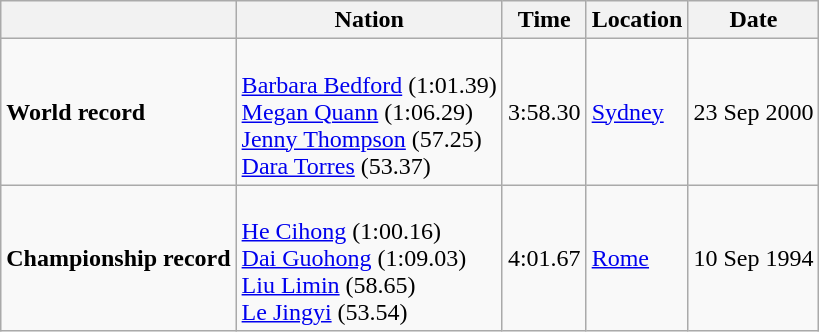<table class=wikitable style=text-align:left>
<tr>
<th></th>
<th>Nation</th>
<th>Time</th>
<th>Location</th>
<th>Date</th>
</tr>
<tr>
<td><strong>World record</strong></td>
<td><br><a href='#'>Barbara Bedford</a> (1:01.39)<br><a href='#'>Megan Quann</a> (1:06.29)<br><a href='#'>Jenny Thompson</a> (57.25)<br><a href='#'>Dara Torres</a> (53.37)</td>
<td align=left>3:58.30</td>
<td><a href='#'>Sydney</a></td>
<td>23 Sep 2000</td>
</tr>
<tr>
<td><strong>Championship record</strong></td>
<td><br><a href='#'>He Cihong</a> (1:00.16)<br><a href='#'>Dai Guohong</a> (1:09.03)<br><a href='#'>Liu Limin</a> (58.65)<br><a href='#'>Le Jingyi</a> (53.54)</td>
<td align=left>4:01.67</td>
<td><a href='#'>Rome</a></td>
<td>10 Sep 1994</td>
</tr>
</table>
